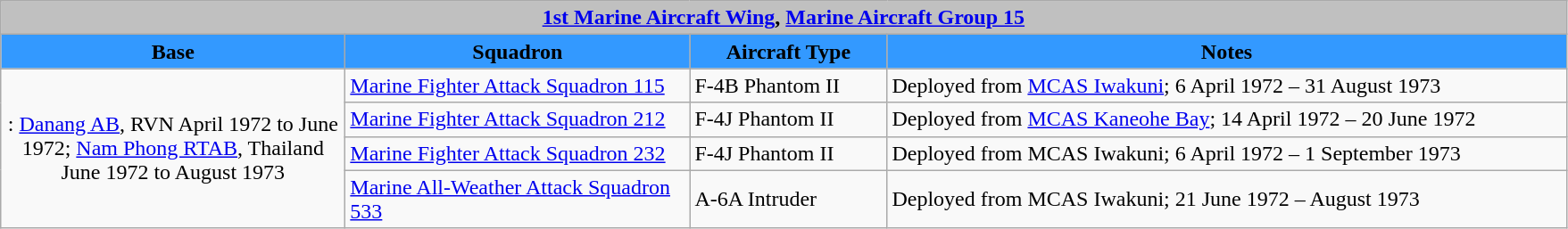<table class="wikitable">
<tr>
<td colspan="4" bgcolor=silver align=center><strong><a href='#'>1st Marine Aircraft Wing</a>, <a href='#'>Marine Aircraft Group 15</a></strong></td>
</tr>
<tr style="background: #3399ff;">
<td scope="col" style="width:250px;"align=center><span> <strong>Base</strong></span></td>
<td scope="col" style="width:250px;"align=center><span> <strong>Squadron</strong></span></td>
<td scope="col" style="width:140px;"align=center><span> <strong>Aircraft Type</strong></span></td>
<td scope="col" style="width:500px;"align=center><span> <strong>Notes</strong></span></td>
</tr>
<tr>
<td rowspan=5 align=center>: <a href='#'>Danang AB</a>, RVN April 1972 to June 1972; <a href='#'>Nam Phong RTAB</a>, Thailand June 1972 to August 1973</td>
<td><a href='#'>Marine Fighter Attack Squadron 115</a></td>
<td>F-4B Phantom II</td>
<td>Deployed from <a href='#'>MCAS Iwakuni</a>; 6 April 1972 – 31 August 1973</td>
</tr>
<tr>
<td><a href='#'>Marine Fighter Attack Squadron 212</a></td>
<td>F-4J Phantom II</td>
<td>Deployed from <a href='#'>MCAS Kaneohe Bay</a>; 14 April 1972 – 20 June 1972</td>
</tr>
<tr>
<td><a href='#'>Marine Fighter Attack Squadron 232</a></td>
<td>F-4J Phantom II</td>
<td>Deployed from MCAS Iwakuni; 6 April 1972 – 1 September 1973</td>
</tr>
<tr>
<td><a href='#'>Marine All-Weather Attack Squadron 533</a></td>
<td>A-6A Intruder</td>
<td>Deployed from MCAS Iwakuni; 21 June 1972 – August 1973</td>
</tr>
</table>
